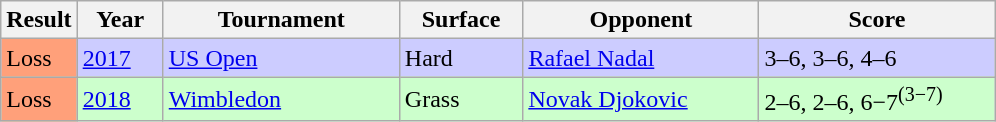<table class="sortable wikitable">
<tr>
<th>Result</th>
<th width=50>Year</th>
<th width=150>Tournament</th>
<th width=75>Surface</th>
<th width=150>Opponent</th>
<th class=unsortable width=150>Score</th>
</tr>
<tr style=background:#ccf>
<td bgcolor=FFA07A>Loss</td>
<td><a href='#'>2017</a></td>
<td><a href='#'>US Open</a></td>
<td>Hard</td>
<td> <a href='#'>Rafael Nadal</a></td>
<td>3–6, 3–6, 4–6</td>
</tr>
<tr style=background:#cfc>
<td bgcolor=FFA07A>Loss</td>
<td><a href='#'>2018</a></td>
<td><a href='#'>Wimbledon</a></td>
<td>Grass</td>
<td> <a href='#'>Novak Djokovic</a></td>
<td>2–6, 2–6, 6−7<sup>(3−7)</sup></td>
</tr>
</table>
